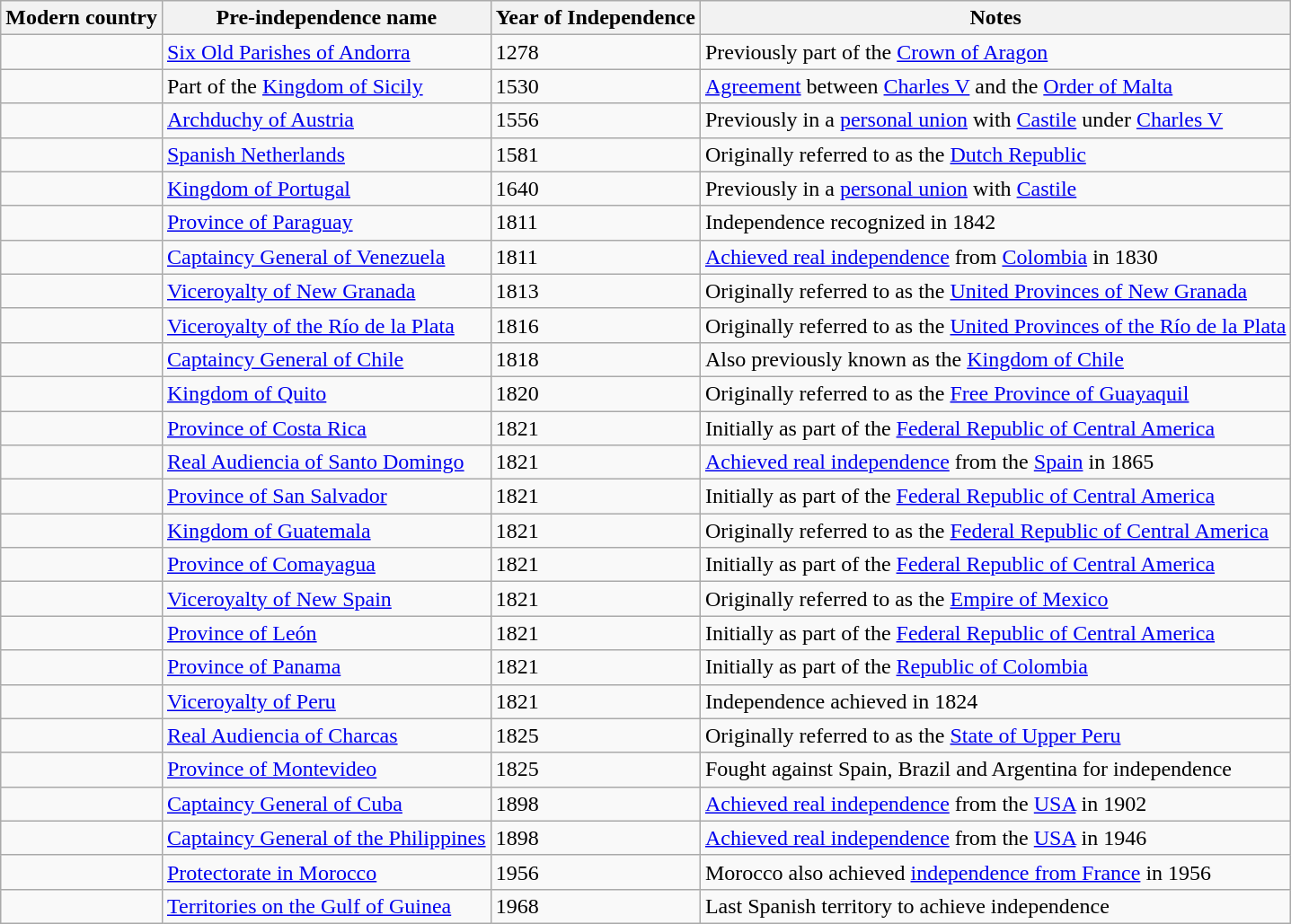<table class="wikitable sortable">
<tr>
<th>Modern country</th>
<th>Pre-independence name</th>
<th>Year of Independence</th>
<th>Notes</th>
</tr>
<tr>
<td></td>
<td><a href='#'>Six Old Parishes of Andorra</a></td>
<td>1278</td>
<td>Previously part of the <a href='#'>Crown of Aragon</a></td>
</tr>
<tr>
<td></td>
<td>Part of the <a href='#'>Kingdom of Sicily</a></td>
<td>1530</td>
<td><a href='#'>Agreement</a> between <a href='#'>Charles V</a> and the <a href='#'>Order of Malta</a></td>
</tr>
<tr>
<td></td>
<td><a href='#'>Archduchy of Austria</a></td>
<td>1556</td>
<td>Previously in a <a href='#'>personal union</a> with <a href='#'>Castile</a> under <a href='#'>Charles V</a></td>
</tr>
<tr>
<td></td>
<td><a href='#'>Spanish Netherlands</a></td>
<td>1581</td>
<td>Originally referred to as the <a href='#'>Dutch Republic</a></td>
</tr>
<tr>
<td></td>
<td><a href='#'>Kingdom of Portugal</a></td>
<td>1640</td>
<td>Previously in a <a href='#'>personal union</a> with <a href='#'>Castile</a></td>
</tr>
<tr>
<td></td>
<td><a href='#'>Province of Paraguay</a></td>
<td>1811</td>
<td>Independence recognized in 1842</td>
</tr>
<tr>
<td></td>
<td><a href='#'>Captaincy General of Venezuela</a></td>
<td>1811</td>
<td><a href='#'>Achieved real independence</a> from <a href='#'>Colombia</a> in 1830</td>
</tr>
<tr>
<td></td>
<td><a href='#'>Viceroyalty of New Granada</a></td>
<td>1813</td>
<td>Originally referred to as the <a href='#'>United Provinces of New Granada</a></td>
</tr>
<tr>
<td></td>
<td><a href='#'>Viceroyalty of the Río de la Plata</a></td>
<td>1816</td>
<td>Originally referred to as the <a href='#'>United Provinces of the Río de la Plata</a></td>
</tr>
<tr>
<td></td>
<td><a href='#'>Captaincy General of Chile</a></td>
<td>1818</td>
<td>Also previously known as the <a href='#'>Kingdom of Chile</a></td>
</tr>
<tr>
<td></td>
<td><a href='#'>Kingdom of Quito</a></td>
<td>1820</td>
<td>Originally referred to as the <a href='#'>Free Province of Guayaquil</a></td>
</tr>
<tr>
<td></td>
<td><a href='#'>Province of Costa Rica</a></td>
<td>1821</td>
<td>Initially as part of the <a href='#'>Federal Republic of Central America</a></td>
</tr>
<tr>
<td></td>
<td><a href='#'>Real Audiencia of Santo Domingo</a></td>
<td>1821</td>
<td><a href='#'>Achieved real independence</a> from the <a href='#'>Spain</a> in 1865</td>
</tr>
<tr>
<td></td>
<td><a href='#'>Province of San Salvador</a></td>
<td>1821</td>
<td>Initially as part of the <a href='#'>Federal Republic of Central America</a></td>
</tr>
<tr>
<td></td>
<td><a href='#'>Kingdom of Guatemala</a></td>
<td>1821</td>
<td>Originally referred to as the <a href='#'>Federal Republic of Central America</a></td>
</tr>
<tr>
<td></td>
<td><a href='#'>Province of Comayagua</a></td>
<td>1821</td>
<td>Initially as part of the <a href='#'>Federal Republic of Central America</a></td>
</tr>
<tr>
<td></td>
<td><a href='#'>Viceroyalty of New Spain</a></td>
<td>1821</td>
<td>Originally referred to as the <a href='#'>Empire of Mexico</a></td>
</tr>
<tr>
<td></td>
<td><a href='#'>Province of León</a></td>
<td>1821</td>
<td>Initially as part of the <a href='#'>Federal Republic of Central America</a></td>
</tr>
<tr>
<td></td>
<td><a href='#'>Province of Panama</a></td>
<td>1821</td>
<td>Initially as part of the <a href='#'>Republic of Colombia</a></td>
</tr>
<tr>
<td></td>
<td><a href='#'>Viceroyalty of Peru</a></td>
<td>1821</td>
<td>Independence achieved in 1824</td>
</tr>
<tr>
<td></td>
<td><a href='#'>Real Audiencia of Charcas</a></td>
<td>1825</td>
<td>Originally referred to as the <a href='#'>State of Upper Peru</a></td>
</tr>
<tr>
<td></td>
<td><a href='#'>Province of Montevideo</a></td>
<td>1825</td>
<td>Fought against Spain, Brazil and Argentina for independence</td>
</tr>
<tr>
<td></td>
<td><a href='#'>Captaincy General of Cuba</a></td>
<td>1898</td>
<td><a href='#'>Achieved real independence</a> from the <a href='#'>USA</a> in 1902</td>
</tr>
<tr>
<td></td>
<td><a href='#'>Captaincy General of the Philippines</a></td>
<td>1898</td>
<td><a href='#'>Achieved real independence</a> from the <a href='#'>USA</a> in 1946</td>
</tr>
<tr>
<td></td>
<td><a href='#'>Protectorate in Morocco</a></td>
<td>1956</td>
<td>Morocco also achieved <a href='#'>independence from France</a> in 1956</td>
</tr>
<tr>
<td></td>
<td><a href='#'>Territories on the Gulf of Guinea</a></td>
<td>1968</td>
<td>Last Spanish territory to achieve independence</td>
</tr>
</table>
